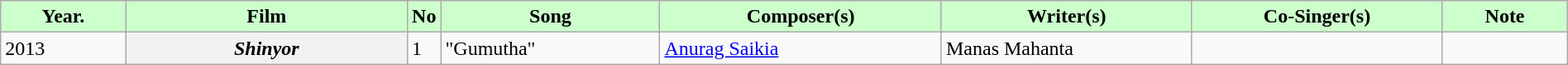<table class="wikitable plainrowheaders" style="width:100%;" textcolor:#000;">
<tr style="background:#cfc; text-align:center;">
<td scope="col" style="width:8%;"><strong>Year.</strong></td>
<td scope="col" style="width:18%;"><strong>Film</strong></td>
<td scope="col" style="width:2%;"><strong>No</strong></td>
<td scope="col" style="width:14%;"><strong>Song</strong></td>
<td scope="col" style="width:18%;"><strong>Composer(s)</strong></td>
<td scope="col" style="width:16%;"><strong>Writer(s)</strong></td>
<td scope="col" style="width:16%;"><strong>Co-Singer(s)</strong></td>
<td scope="col" style="width:8%;"><strong>Note</strong></td>
</tr>
<tr>
<td>2013</td>
<th scope="row"><em>Shinyor</em></th>
<td>1</td>
<td>"Gumutha"</td>
<td><a href='#'>Anurag Saikia</a></td>
<td>Manas Mahanta</td>
<td></td>
<td></td>
</tr>
</table>
